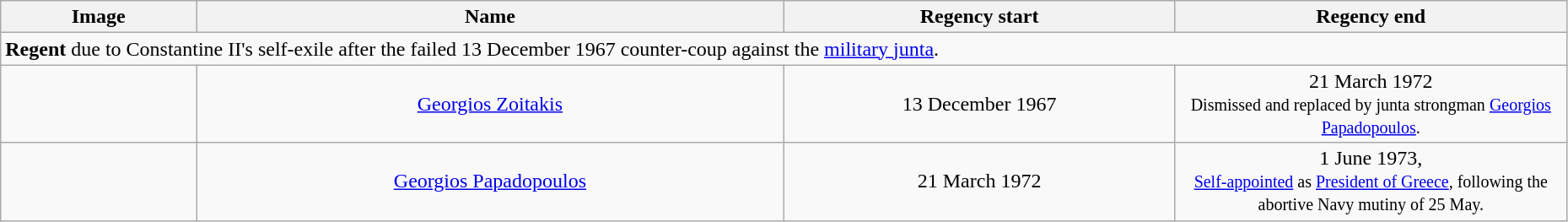<table width=98% class="wikitable">
<tr>
<th width=10%>Image</th>
<th width=30%>Name</th>
<th width=20%>Regency start</th>
<th width=20%>Regency end</th>
</tr>
<tr>
<td width="100%" height="4" colspan="4"><strong>Regent</strong> due to Constantine II's self-exile after the failed 13 December 1967 counter-coup against the <a href='#'>military junta</a>.</td>
</tr>
<tr>
<td align="center"></td>
<td align="center"><a href='#'>Georgios Zoitakis</a></td>
<td align="center">13 December 1967</td>
<td align="center">21 March 1972<br><small>Dismissed and replaced by junta strongman <a href='#'>Georgios Papadopoulos</a>.</small></td>
</tr>
<tr>
<td align="center"></td>
<td align="center"><a href='#'>Georgios Papadopoulos</a></td>
<td align="center">21 March 1972</td>
<td align="center">1 June 1973,<br><small><a href='#'>Self-appointed</a> as <a href='#'>President of Greece</a>, following the abortive Navy mutiny of 25 May.</small></td>
</tr>
</table>
